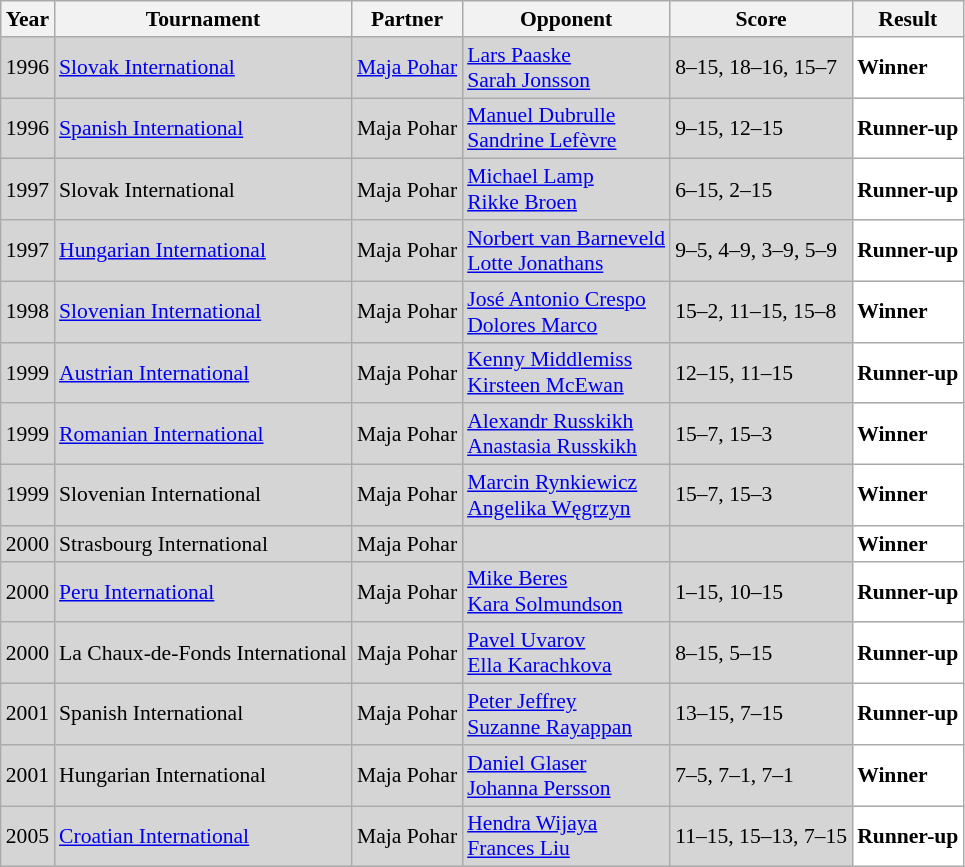<table class="sortable wikitable" style="font-size: 90%;">
<tr>
<th>Year</th>
<th>Tournament</th>
<th>Partner</th>
<th>Opponent</th>
<th>Score</th>
<th>Result</th>
</tr>
<tr style="background:#D5D5D5">
<td align="center">1996</td>
<td align="left"><a href='#'>Slovak International</a></td>
<td align="left"> <a href='#'>Maja Pohar</a></td>
<td align="left"> <a href='#'>Lars Paaske</a> <br>  <a href='#'>Sarah Jonsson</a></td>
<td align="left">8–15, 18–16, 15–7</td>
<td style="text-align:left; background:white"> <strong>Winner</strong></td>
</tr>
<tr style="background:#D5D5D5">
<td align="center">1996</td>
<td align="left"><a href='#'>Spanish International</a></td>
<td align="left"> Maja Pohar</td>
<td align="left"> <a href='#'>Manuel Dubrulle</a> <br>  <a href='#'>Sandrine Lefèvre</a></td>
<td align="left">9–15, 12–15</td>
<td style="text-align:left; background:white"> <strong>Runner-up</strong></td>
</tr>
<tr style="background:#D5D5D5">
<td align="center">1997</td>
<td align="left">Slovak International</td>
<td align="left"> Maja Pohar</td>
<td align="left"> <a href='#'>Michael Lamp</a> <br>  <a href='#'>Rikke Broen</a></td>
<td align="left">6–15, 2–15</td>
<td style="text-align:left; background:white"> <strong>Runner-up</strong></td>
</tr>
<tr style="background:#D5D5D5">
<td align="center">1997</td>
<td align="left"><a href='#'>Hungarian International</a></td>
<td align="left"> Maja Pohar</td>
<td align="left"> <a href='#'>Norbert van Barneveld</a> <br>  <a href='#'>Lotte Jonathans</a></td>
<td align="left">9–5, 4–9, 3–9, 5–9</td>
<td style="text-align:left; background:white"> <strong>Runner-up</strong></td>
</tr>
<tr style="background:#D5D5D5">
<td align="center">1998</td>
<td align="left"><a href='#'>Slovenian International</a></td>
<td align="left"> Maja Pohar</td>
<td align="left"> <a href='#'>José Antonio Crespo</a> <br>  <a href='#'>Dolores Marco</a></td>
<td align="left">15–2, 11–15, 15–8</td>
<td style="text-align:left; background:white"> <strong>Winner</strong></td>
</tr>
<tr style="background:#D5D5D5">
<td align="center">1999</td>
<td align="left"><a href='#'>Austrian International</a></td>
<td align="left"> Maja Pohar</td>
<td align="left"> <a href='#'>Kenny Middlemiss</a> <br>  <a href='#'>Kirsteen McEwan</a></td>
<td align="left">12–15, 11–15</td>
<td style="text-align:left; background:white"> <strong>Runner-up</strong></td>
</tr>
<tr style="background:#D5D5D5">
<td align="center">1999</td>
<td align="left"><a href='#'>Romanian International</a></td>
<td align="left"> Maja Pohar</td>
<td align="left"> <a href='#'>Alexandr Russkikh</a> <br>  <a href='#'>Anastasia Russkikh</a></td>
<td align="left">15–7, 15–3</td>
<td style="text-align:left; background:white"> <strong>Winner</strong></td>
</tr>
<tr style="background:#D5D5D5">
<td align="center">1999</td>
<td align="left">Slovenian International</td>
<td align="left"> Maja Pohar</td>
<td align="left"> <a href='#'>Marcin Rynkiewicz</a> <br>  <a href='#'>Angelika Węgrzyn</a></td>
<td align="left">15–7, 15–3</td>
<td style="text-align:left; background:white"> <strong>Winner</strong></td>
</tr>
<tr style="background:#D5D5D5">
<td align="center">2000</td>
<td align="left">Strasbourg International</td>
<td align="left"> Maja Pohar</td>
<td align="left"> <br> </td>
<td align="left"></td>
<td style="text-align:left; background:white"> <strong>Winner</strong></td>
</tr>
<tr style="background:#D5D5D5">
<td align="center">2000</td>
<td align="left"><a href='#'>Peru International</a></td>
<td align="left"> Maja Pohar</td>
<td align="left"> <a href='#'>Mike Beres</a> <br>  <a href='#'>Kara Solmundson</a></td>
<td align="left">1–15, 10–15</td>
<td style="text-align:left; background:white"> <strong>Runner-up</strong></td>
</tr>
<tr style="background:#D5D5D5">
<td align="center">2000</td>
<td align="left">La Chaux-de-Fonds International</td>
<td align="left"> Maja Pohar</td>
<td align="left"> <a href='#'>Pavel Uvarov</a> <br>  <a href='#'>Ella Karachkova</a></td>
<td align="left">8–15, 5–15</td>
<td style="text-align:left; background:white"> <strong>Runner-up</strong></td>
</tr>
<tr style="background:#D5D5D5">
<td align="center">2001</td>
<td align="left">Spanish International</td>
<td align="left"> Maja Pohar</td>
<td align="left"> <a href='#'>Peter Jeffrey</a> <br>  <a href='#'>Suzanne Rayappan</a></td>
<td align="left">13–15, 7–15</td>
<td style="text-align:left; background:white"> <strong>Runner-up</strong></td>
</tr>
<tr style="background:#D5D5D5">
<td align="center">2001</td>
<td align="left">Hungarian International</td>
<td align="left"> Maja Pohar</td>
<td align="left"> <a href='#'>Daniel Glaser</a> <br>  <a href='#'>Johanna Persson</a></td>
<td align="left">7–5, 7–1, 7–1</td>
<td style="text-align:left; background:white"> <strong>Winner</strong></td>
</tr>
<tr style="background:#D5D5D5">
<td align="center">2005</td>
<td align="left"><a href='#'>Croatian International</a></td>
<td align="left"> Maja Pohar</td>
<td align="left"> <a href='#'>Hendra Wijaya</a> <br>  <a href='#'>Frances Liu</a></td>
<td align="left">11–15, 15–13, 7–15</td>
<td style="text-align:left; background:white"> <strong>Runner-up</strong></td>
</tr>
</table>
